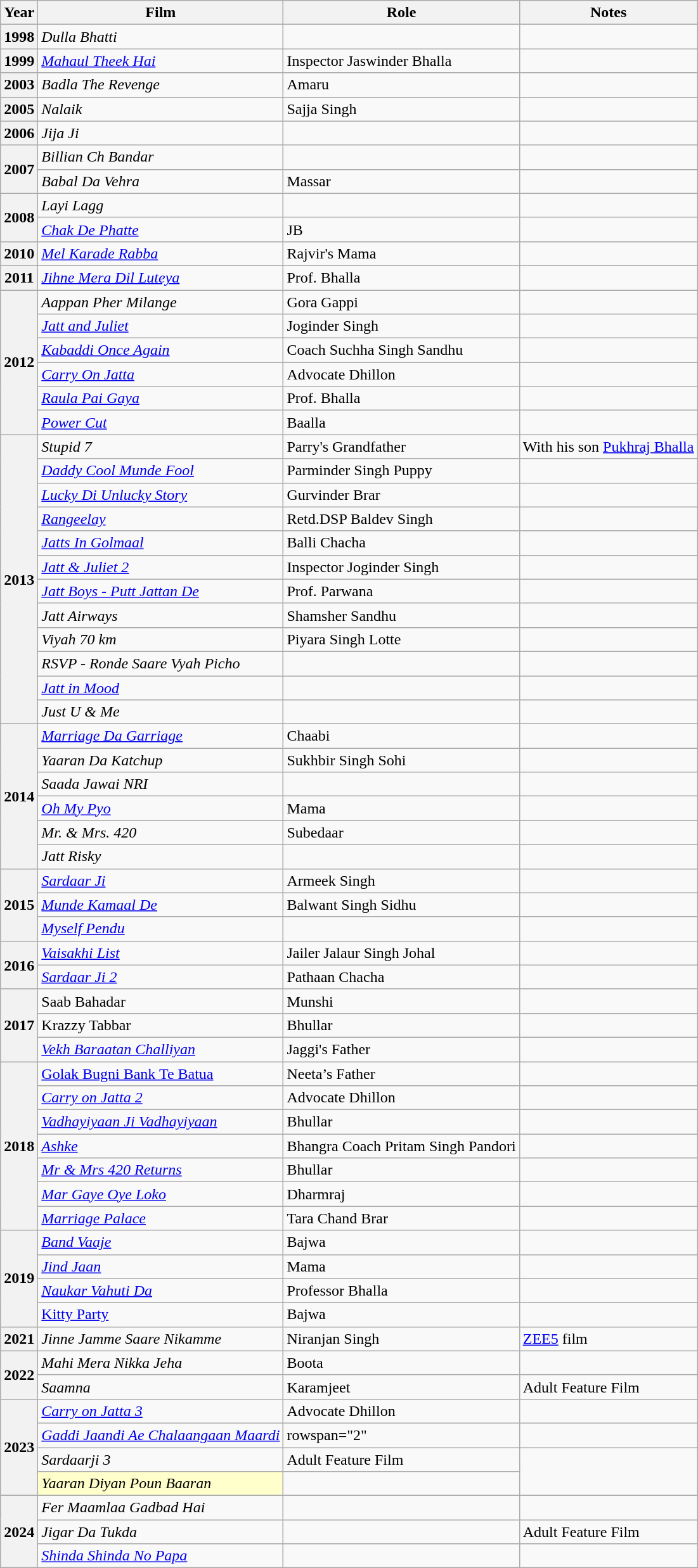<table class="wikitable">
<tr>
<th>Year</th>
<th>Film</th>
<th>Role</th>
<th>Notes</th>
</tr>
<tr>
<th>1998</th>
<td><em>Dulla Bhatti</em></td>
<td></td>
<td></td>
</tr>
<tr>
<th>1999</th>
<td><em><a href='#'>Mahaul Theek Hai</a></em></td>
<td>Inspector Jaswinder Bhalla</td>
<td></td>
</tr>
<tr>
<th>2003</th>
<td><em>Badla The Revenge</em></td>
<td>Amaru</td>
<td></td>
</tr>
<tr>
<th>2005</th>
<td><em>Nalaik</em></td>
<td>Sajja Singh</td>
<td></td>
</tr>
<tr>
<th>2006</th>
<td><em>Jija Ji</em></td>
<td></td>
<td></td>
</tr>
<tr>
<th rowspan="2">2007</th>
<td><em>Billian Ch Bandar</em></td>
<td></td>
<td></td>
</tr>
<tr>
<td><em>Babal Da Vehra</em></td>
<td>Massar</td>
<td></td>
</tr>
<tr>
<th rowspan="2">2008</th>
<td><em>Layi Lagg</em></td>
<td></td>
<td></td>
</tr>
<tr>
<td><em><a href='#'>Chak De Phatte</a></em></td>
<td>JB</td>
<td></td>
</tr>
<tr>
<th>2010</th>
<td><em><a href='#'>Mel Karade Rabba</a></em></td>
<td>Rajvir's Mama</td>
<td></td>
</tr>
<tr>
<th>2011</th>
<td><em><a href='#'>Jihne Mera Dil Luteya</a></em></td>
<td>Prof. Bhalla</td>
<td></td>
</tr>
<tr>
<th rowspan="6">2012</th>
<td><em>Aappan Pher Milange</em></td>
<td>Gora Gappi</td>
<td></td>
</tr>
<tr>
<td><em><a href='#'>Jatt and Juliet</a></em></td>
<td>Joginder Singh</td>
<td></td>
</tr>
<tr>
<td><em><a href='#'>Kabaddi Once Again</a></em></td>
<td>Coach Suchha Singh Sandhu</td>
<td></td>
</tr>
<tr>
<td><em><a href='#'>Carry On Jatta</a></em></td>
<td>Advocate Dhillon</td>
<td></td>
</tr>
<tr>
<td><em><a href='#'>Raula Pai Gaya</a></em></td>
<td>Prof. Bhalla</td>
<td></td>
</tr>
<tr>
<td><em><a href='#'>Power Cut</a></em></td>
<td>Baalla</td>
<td></td>
</tr>
<tr>
<th rowspan="12">2013</th>
<td><em>Stupid 7</em></td>
<td>Parry's Grandfather</td>
<td>With his son <a href='#'>Pukhraj Bhalla</a></td>
</tr>
<tr>
<td><em><a href='#'>Daddy Cool Munde Fool</a></em></td>
<td>Parminder Singh Puppy</td>
<td></td>
</tr>
<tr>
<td><em><a href='#'>Lucky Di Unlucky Story</a></em></td>
<td>Gurvinder Brar</td>
<td></td>
</tr>
<tr>
<td><em><a href='#'>Rangeelay</a></em></td>
<td>Retd.DSP Baldev Singh</td>
<td></td>
</tr>
<tr>
<td><em><a href='#'>Jatts In Golmaal</a></em></td>
<td>Balli Chacha</td>
<td></td>
</tr>
<tr>
<td><em><a href='#'>Jatt & Juliet 2</a></em></td>
<td>Inspector Joginder Singh</td>
<td></td>
</tr>
<tr>
<td><em><a href='#'>Jatt Boys - Putt Jattan De</a></em></td>
<td>Prof. Parwana</td>
<td></td>
</tr>
<tr>
<td><em>Jatt Airways</em></td>
<td>Shamsher Sandhu</td>
<td></td>
</tr>
<tr>
<td><em>Viyah 70 km</em></td>
<td>Piyara Singh Lotte</td>
<td></td>
</tr>
<tr>
<td><em>RSVP - Ronde Saare Vyah Picho</em></td>
<td></td>
<td></td>
</tr>
<tr>
<td><em><a href='#'>Jatt in Mood</a></em></td>
<td></td>
<td></td>
</tr>
<tr>
<td><em>Just U & Me</em></td>
<td></td>
<td></td>
</tr>
<tr>
<th rowspan="6">2014</th>
<td><em><a href='#'>Marriage Da Garriage</a></em></td>
<td>Chaabi</td>
<td></td>
</tr>
<tr>
<td><em>Yaaran Da Katchup</em></td>
<td>Sukhbir Singh Sohi</td>
<td></td>
</tr>
<tr>
<td><em>Saada Jawai NRI</em></td>
<td></td>
<td></td>
</tr>
<tr>
<td><em><a href='#'>Oh My Pyo</a></em></td>
<td>Mama</td>
<td></td>
</tr>
<tr>
<td><em>Mr. & Mrs. 420</em></td>
<td>Subedaar</td>
<td></td>
</tr>
<tr>
<td><em>Jatt Risky</em></td>
<td></td>
<td></td>
</tr>
<tr>
<th rowspan="3">2015</th>
<td><em><a href='#'>Sardaar Ji</a></em></td>
<td>Armeek Singh</td>
<td></td>
</tr>
<tr>
<td><em><a href='#'>Munde Kamaal De</a></em></td>
<td>Balwant Singh Sidhu</td>
<td></td>
</tr>
<tr>
<td><em><a href='#'>Myself Pendu</a></em></td>
<td></td>
<td></td>
</tr>
<tr>
<th rowspan="2">2016</th>
<td><em><a href='#'>Vaisakhi List</a></em></td>
<td>Jailer Jalaur Singh Johal</td>
<td></td>
</tr>
<tr>
<td><em><a href='#'>Sardaar Ji 2</a></em></td>
<td>Pathaan Chacha</td>
<td></td>
</tr>
<tr>
<th rowspan="3">2017</th>
<td>Saab Bahadar</td>
<td>Munshi</td>
<td></td>
</tr>
<tr>
<td>Krazzy Tabbar</td>
<td>Bhullar</td>
<td></td>
</tr>
<tr>
<td><em><a href='#'>Vekh Baraatan Challiyan</a></em></td>
<td>Jaggi's Father</td>
<td></td>
</tr>
<tr>
<th rowspan="7">2018</th>
<td><a href='#'>Golak Bugni Bank Te Batua</a></td>
<td>Neeta’s Father</td>
<td></td>
</tr>
<tr>
<td><em><a href='#'>Carry on Jatta 2</a></em></td>
<td>Advocate Dhillon</td>
<td></td>
</tr>
<tr>
<td><em><a href='#'>Vadhayiyaan Ji Vadhayiyaan</a></em></td>
<td>Bhullar</td>
<td></td>
</tr>
<tr>
<td><em><a href='#'>Ashke</a></em></td>
<td>Bhangra Coach Pritam Singh Pandori</td>
<td></td>
</tr>
<tr>
<td><em><a href='#'>Mr & Mrs 420 Returns</a></em></td>
<td>Bhullar</td>
<td></td>
</tr>
<tr>
<td><em><a href='#'>Mar Gaye Oye Loko</a></em></td>
<td>Dharmraj</td>
<td></td>
</tr>
<tr>
<td><em><a href='#'>Marriage Palace</a></em></td>
<td>Tara Chand Brar</td>
<td></td>
</tr>
<tr>
<th rowspan="4">2019</th>
<td><em><a href='#'>Band Vaaje</a></em></td>
<td>Bajwa</td>
<td></td>
</tr>
<tr>
<td><em><a href='#'>Jind Jaan</a></em></td>
<td>Mama</td>
<td></td>
</tr>
<tr>
<td><em><a href='#'>Naukar Vahuti Da</a></em></td>
<td>Professor Bhalla</td>
<td></td>
</tr>
<tr>
<td><a href='#'>Kitty Party</a></td>
<td>Bajwa</td>
<td></td>
</tr>
<tr>
<th>2021</th>
<td><em>Jinne Jamme Saare Nikamme</em></td>
<td>Niranjan Singh</td>
<td><a href='#'>ZEE5</a> film</td>
</tr>
<tr>
<th rowspan="2">2022</th>
<td><em>Mahi Mera Nikka Jeha</em></td>
<td>Boota</td>
<td></td>
</tr>
<tr>
<td><em>Saamna</em></td>
<td>Karamjeet</td>
<td>Adult Feature Film</td>
</tr>
<tr>
<th rowspan="4">2023</th>
<td><em><a href='#'>Carry on Jatta 3</a></em></td>
<td>Advocate Dhillon</td>
<td></td>
</tr>
<tr>
<td><em><a href='#'>Gaddi Jaandi Ae Chalaangaan Maardi</a></em></td>
<td>rowspan="2" </td>
<td></td>
</tr>
<tr>
<td><em>Sardaarji 3</em></td>
<td>Adult Feature Film</td>
</tr>
<tr>
<td style="background:#FFFFCC;"><em>Yaaran Diyan Poun Baaran</em> </td>
<td></td>
</tr>
<tr>
<th rowspan="3">2024</th>
<td><em>Fer Maamlaa Gadbad Hai</em></td>
<td></td>
<td></td>
</tr>
<tr>
<td><em>Jigar Da Tukda</em></td>
<td></td>
<td>Adult Feature Film</td>
</tr>
<tr>
<td><em><a href='#'>Shinda Shinda No Papa</a></em></td>
<td></td>
<td></td>
</tr>
</table>
